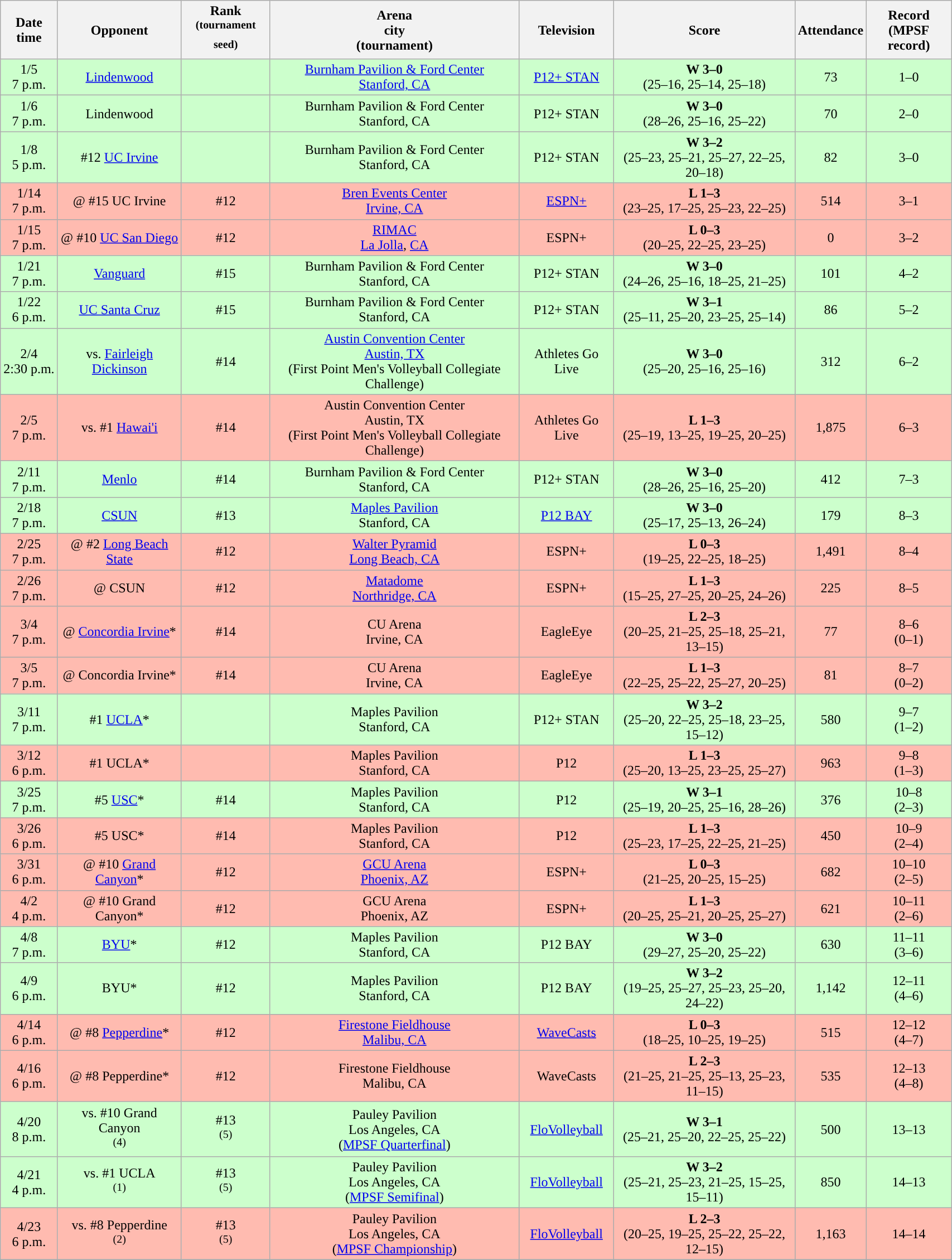<table class="wikitable sortable" style="width:90%">
<tr>
<th>Date<br>time</th>
<th>Opponent</th>
<th>Rank<br><sup>(tournament seed)</sup></th>
<th>Arena<br>city<br>(tournament)</th>
<th>Television</th>
<th>Score</th>
<th>Attendance</th>
<th>Record<br>(MPSF record)</th>
</tr>
<tr align="center" bgcolor="#ccffcc">
<td>1/5<br>7 p.m.</td>
<td><a href='#'>Lindenwood</a></td>
<td></td>
<td><a href='#'>Burnham Pavilion & Ford Center</a><br><a href='#'>Stanford, CA</a></td>
<td><a href='#'>P12+ STAN</a></td>
<td><strong>W 3–0</strong><br>(25–16, 25–14, 25–18)</td>
<td>73</td>
<td>1–0</td>
</tr>
<tr align="center" bgcolor="#ccffcc">
<td>1/6<br>7 p.m.</td>
<td>Lindenwood</td>
<td></td>
<td>Burnham Pavilion & Ford Center<br>Stanford, CA</td>
<td>P12+ STAN</td>
<td><strong>W 3–0</strong><br>(28–26, 25–16, 25–22)</td>
<td>70</td>
<td>2–0</td>
</tr>
<tr align="center" bgcolor="#ccffcc">
<td>1/8<br>5 p.m.</td>
<td>#12 <a href='#'>UC Irvine</a></td>
<td></td>
<td>Burnham Pavilion & Ford Center<br>Stanford, CA</td>
<td>P12+ STAN</td>
<td><strong>W 3–2</strong><br> (25–23, 25–21, 25–27, 22–25, 20–18)</td>
<td>82</td>
<td>3–0</td>
</tr>
<tr align="center" bgcolor="#ffbbb">
<td>1/14<br>7 p.m.</td>
<td>@ #15 UC Irvine</td>
<td>#12</td>
<td><a href='#'>Bren Events Center</a><br><a href='#'>Irvine, CA</a></td>
<td><a href='#'>ESPN+</a></td>
<td><strong>L 1–3</strong><br> (23–25, 17–25, 25–23, 22–25)</td>
<td>514</td>
<td>3–1</td>
</tr>
<tr align="center" bgcolor="#ffbbb">
<td>1/15<br>7 p.m.</td>
<td>@ #10 <a href='#'>UC San Diego</a></td>
<td>#12</td>
<td><a href='#'>RIMAC</a><br><a href='#'>La Jolla</a>, <a href='#'>CA</a></td>
<td>ESPN+</td>
<td><strong>L 0–3</strong><br>(20–25, 22–25, 23–25)</td>
<td>0</td>
<td>3–2</td>
</tr>
<tr align="center" bgcolor="#ccffcc">
<td>1/21<br>7 p.m.</td>
<td><a href='#'>Vanguard</a></td>
<td>#15</td>
<td>Burnham Pavilion & Ford Center<br>Stanford, CA</td>
<td>P12+ STAN</td>
<td><strong>W 3–0</strong><br>(24–26, 25–16, 18–25, 21–25)</td>
<td>101</td>
<td>4–2</td>
</tr>
<tr align="center" bgcolor="#ccffcc">
<td>1/22<br>6 p.m.</td>
<td><a href='#'>UC Santa Cruz</a></td>
<td>#15</td>
<td>Burnham Pavilion & Ford Center<br>Stanford, CA</td>
<td>P12+ STAN</td>
<td><strong>W 3–1</strong><br>(25–11, 25–20, 23–25, 25–14)</td>
<td>86</td>
<td>5–2</td>
</tr>
<tr align="center" bgcolor="#ccffcc">
<td>2/4<br>2:30 p.m.</td>
<td>vs. <a href='#'>Fairleigh Dickinson</a></td>
<td>#14</td>
<td><a href='#'>Austin Convention Center</a><br><a href='#'>Austin, TX</a><br>(First Point Men's Volleyball Collegiate Challenge)</td>
<td>Athletes Go Live</td>
<td><strong>W 3–0</strong><br>(25–20, 25–16, 25–16)</td>
<td>312</td>
<td>6–2</td>
</tr>
<tr align="center" bgcolor="#ffbbb">
<td>2/5<br>7 p.m.</td>
<td>vs. #1 <a href='#'>Hawai'i</a></td>
<td>#14</td>
<td>Austin Convention Center<br>Austin, TX<br>(First Point Men's Volleyball Collegiate Challenge)</td>
<td>Athletes Go Live</td>
<td><strong>L 1–3</strong><br>(25–19, 13–25, 19–25, 20–25)</td>
<td>1,875</td>
<td>6–3</td>
</tr>
<tr align="center" bgcolor="#ccffcc">
<td>2/11<br>7 p.m.</td>
<td><a href='#'>Menlo</a></td>
<td>#14</td>
<td>Burnham Pavilion & Ford Center<br>Stanford, CA</td>
<td>P12+ STAN</td>
<td><strong>W 3–0</strong><br>(28–26, 25–16, 25–20)</td>
<td>412</td>
<td>7–3</td>
</tr>
<tr align="center" bgcolor="#ccffcc">
<td>2/18<br>7 p.m.</td>
<td><a href='#'>CSUN</a></td>
<td>#13</td>
<td><a href='#'>Maples Pavilion</a><br>Stanford, CA</td>
<td><a href='#'>P12 BAY</a></td>
<td><strong>W 3–0</strong><br>(25–17, 25–13, 26–24)</td>
<td>179</td>
<td>8–3</td>
</tr>
<tr align="center" bgcolor="#ffbbb">
<td>2/25<br>7 p.m.</td>
<td>@ #2 <a href='#'>Long Beach State</a></td>
<td>#12</td>
<td><a href='#'>Walter Pyramid</a><br><a href='#'>Long Beach, CA</a></td>
<td>ESPN+</td>
<td><strong>L 0–3</strong><br>(19–25, 22–25, 18–25)</td>
<td>1,491</td>
<td>8–4</td>
</tr>
<tr align="center" bgcolor="#ffbbb">
<td>2/26<br>7 p.m.</td>
<td>@ CSUN</td>
<td>#12</td>
<td><a href='#'>Matadome</a><br><a href='#'>Northridge, CA</a></td>
<td>ESPN+</td>
<td><strong>L 1–3</strong><br>(15–25, 27–25, 20–25, 24–26)</td>
<td>225</td>
<td>8–5</td>
</tr>
<tr align="center" bgcolor="#ffbbb">
<td>3/4<br>7 p.m.</td>
<td>@ <a href='#'>Concordia Irvine</a>*</td>
<td>#14</td>
<td>CU Arena<br>Irvine, CA</td>
<td>EagleEye</td>
<td><strong>L 2–3</strong><br>(20–25, 21–25, 25–18, 25–21, 13–15)</td>
<td>77</td>
<td>8–6<br>(0–1)</td>
</tr>
<tr align="center" bgcolor="#ffbbb">
<td>3/5<br>7 p.m.</td>
<td>@ Concordia Irvine*</td>
<td>#14</td>
<td>CU Arena<br>Irvine, CA</td>
<td>EagleEye</td>
<td><strong>L 1–3</strong><br>(22–25, 25–22, 25–27, 20–25)</td>
<td>81</td>
<td>8–7<br>(0–2)</td>
</tr>
<tr align="center" bgcolor="#ccffcc">
<td>3/11<br>7 p.m.</td>
<td>#1 <a href='#'>UCLA</a>*</td>
<td></td>
<td>Maples Pavilion<br>Stanford, CA</td>
<td>P12+ STAN</td>
<td><strong>W 3–2</strong><br>(25–20, 22–25, 25–18, 23–25, 15–12)</td>
<td>580</td>
<td>9–7<br>(1–2)</td>
</tr>
<tr align="center" bgcolor="#ffbbb">
<td>3/12<br>6 p.m.</td>
<td>#1 UCLA*</td>
<td></td>
<td>Maples Pavilion<br>Stanford, CA</td>
<td>P12</td>
<td><strong>L 1–3</strong><br>(25–20, 13–25, 23–25, 25–27)</td>
<td>963</td>
<td>9–8<br>(1–3)</td>
</tr>
<tr align="center" bgcolor="#ccffcc">
<td>3/25<br>7 p.m.</td>
<td>#5 <a href='#'>USC</a>*</td>
<td>#14</td>
<td>Maples Pavilion<br>Stanford, CA</td>
<td>P12</td>
<td><strong>W 3–1</strong><br>(25–19, 20–25, 25–16, 28–26)</td>
<td>376</td>
<td>10–8<br>(2–3)</td>
</tr>
<tr align="center" bgcolor="#ffbbb">
<td>3/26<br>6 p.m.</td>
<td>#5 USC*</td>
<td>#14</td>
<td>Maples Pavilion<br>Stanford, CA</td>
<td>P12</td>
<td><strong>L 1–3</strong><br>(25–23, 17–25, 22–25, 21–25)</td>
<td>450</td>
<td>10–9<br>(2–4)</td>
</tr>
<tr align="center" bgcolor="#ffbbb">
<td>3/31<br>6 p.m.</td>
<td>@ #10 <a href='#'>Grand Canyon</a>*</td>
<td>#12</td>
<td><a href='#'>GCU Arena</a><br><a href='#'>Phoenix, AZ</a></td>
<td>ESPN+</td>
<td><strong>L 0–3</strong><br>(21–25, 20–25, 15–25)</td>
<td>682</td>
<td>10–10<br>(2–5)</td>
</tr>
<tr align="center" bgcolor="#ffbbb">
<td>4/2<br>4 p.m.</td>
<td>@ #10 Grand Canyon*</td>
<td>#12</td>
<td>GCU Arena<br>Phoenix, AZ</td>
<td>ESPN+</td>
<td><strong>L 1–3</strong><br>(20–25, 25–21, 20–25, 25–27)</td>
<td>621</td>
<td>10–11<br>(2–6)</td>
</tr>
<tr align="center" bgcolor="#ccffcc">
<td>4/8<br>7 p.m.</td>
<td><a href='#'>BYU</a>*</td>
<td>#12</td>
<td>Maples Pavilion<br>Stanford, CA</td>
<td>P12 BAY</td>
<td><strong>W 3–0</strong><br>(29–27, 25–20, 25–22)</td>
<td>630</td>
<td>11–11<br>(3–6)</td>
</tr>
<tr align="center" bgcolor="#ccffcc">
<td>4/9<br>6 p.m.</td>
<td>BYU*</td>
<td>#12</td>
<td>Maples Pavilion<br>Stanford, CA</td>
<td>P12 BAY</td>
<td><strong>W 3–2</strong><br>(19–25, 25–27, 25–23, 25–20, 24–22)</td>
<td>1,142</td>
<td>12–11<br>(4–6)</td>
</tr>
<tr align="center" bgcolor="#ffbbb">
<td>4/14<br>6 p.m.</td>
<td>@ #8 <a href='#'>Pepperdine</a>*</td>
<td>#12</td>
<td><a href='#'>Firestone Fieldhouse</a><br><a href='#'>Malibu, CA</a></td>
<td><a href='#'>WaveCasts</a></td>
<td><strong>L 0–3</strong><br>(18–25, 10–25, 19–25)</td>
<td>515</td>
<td>12–12<br>(4–7)</td>
</tr>
<tr align="center" bgcolor="#ffbbb">
<td>4/16<br>6 p.m.</td>
<td>@ #8 Pepperdine*</td>
<td>#12</td>
<td>Firestone Fieldhouse<br>Malibu, CA</td>
<td>WaveCasts</td>
<td><strong>L 2–3</strong><br>(21–25, 21–25, 25–13, 25–23, 11–15)</td>
<td>535</td>
<td>12–13<br>(4–8)</td>
</tr>
<tr align="center" bgcolor="#ccffcc">
<td>4/20<br>8 p.m.</td>
<td>vs. #10 Grand Canyon <br> <sup>(4)</sup></td>
<td>#13 <br> <sup>(5)</sup></td>
<td>Pauley Pavilion<br>Los Angeles, CA<br>(<a href='#'>MPSF Quarterfinal</a>)</td>
<td><a href='#'>FloVolleyball</a></td>
<td><strong>W 3–1</strong><br>(25–21, 25–20, 22–25, 25–22)</td>
<td>500</td>
<td>13–13</td>
</tr>
<tr align="center" bgcolor="#ccffcc">
<td>4/21<br>4 p.m.</td>
<td>vs. #1 UCLA <br> <sup>(1)</sup></td>
<td>#13 <br> <sup>(5)</sup></td>
<td>Pauley Pavilion<br>Los Angeles, CA<br>(<a href='#'>MPSF Semifinal</a>)</td>
<td><a href='#'>FloVolleyball</a></td>
<td><strong>W 3–2</strong><br>(25–21, 25–23, 21–25, 15–25, 15–11)</td>
<td>850</td>
<td>14–13</td>
</tr>
<tr align="center" bgcolor="#ffbbb">
<td>4/23<br>6 p.m.</td>
<td>vs. #8 Pepperdine <br> <sup>(2)</sup></td>
<td>#13 <br> <sup>(5)</sup></td>
<td>Pauley Pavilion<br>Los Angeles, CA<br>(<a href='#'>MPSF Championship</a>)</td>
<td><a href='#'>FloVolleyball</a></td>
<td><strong>L 2–3</strong><br>(20–25, 19–25, 25–22, 25–22, 12–15)</td>
<td>1,163</td>
<td>14–14</td>
</tr>
<tr>
</tr>
</table>
